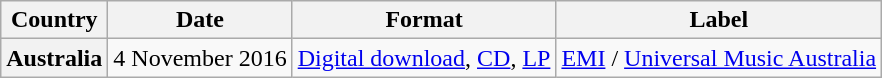<table class="wikitable plainrowheaders">
<tr>
<th scope="col">Country</th>
<th scope="col">Date</th>
<th scope="col">Format</th>
<th scope="col">Label</th>
</tr>
<tr>
<th scope="row">Australia</th>
<td>4 November 2016</td>
<td><a href='#'>Digital download</a>, <a href='#'>CD</a>, <a href='#'>LP</a></td>
<td><a href='#'>EMI</a> / <a href='#'>Universal Music Australia</a></td>
</tr>
</table>
